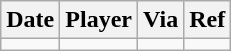<table class="wikitable">
<tr>
<th>Date</th>
<th>Player</th>
<th>Via</th>
<th>Ref</th>
</tr>
<tr>
<td></td>
<td></td>
<td></td>
<td></td>
</tr>
</table>
